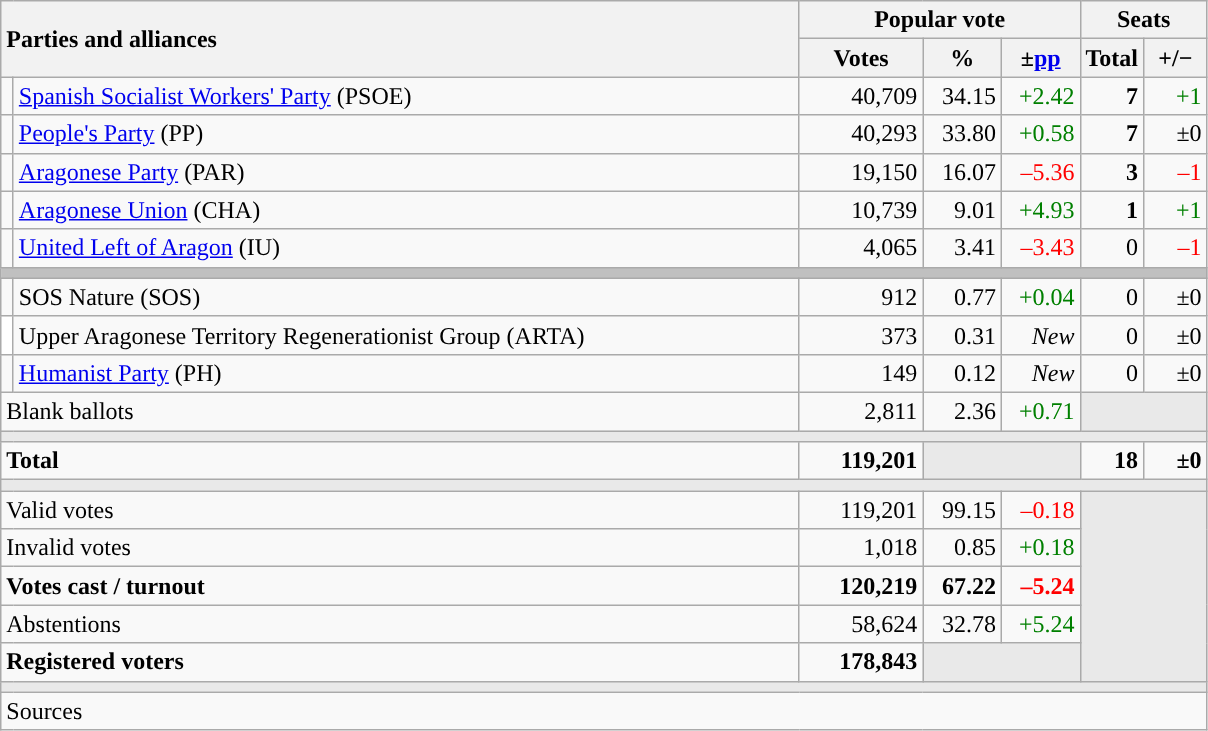<table class="wikitable" style="text-align:right;">
<tr>
<th style="text-align:left;" rowspan="2" colspan="2" width="525">Parties and alliances</th>
<th colspan="3">Popular vote</th>
<th colspan="2">Seats</th>
</tr>
<tr>
<th width="75">Votes</th>
<th width="45">%</th>
<th width="45">±<a href='#'>pp</a></th>
<th width="35">Total</th>
<th width="35">+/−</th>
</tr>
<tr>
<td width="1" style="color:inherit;background:"></td>
<td align="left"><a href='#'>Spanish Socialist Workers' Party</a> (PSOE)</td>
<td>40,709</td>
<td>34.15</td>
<td style="color:green;">+2.42</td>
<td><strong>7</strong></td>
<td style="color:green;">+1</td>
</tr>
<tr>
<td style="color:inherit;background:"></td>
<td align="left"><a href='#'>People's Party</a> (PP)</td>
<td>40,293</td>
<td>33.80</td>
<td style="color:green;">+0.58</td>
<td><strong>7</strong></td>
<td>±0</td>
</tr>
<tr>
<td style="color:inherit;background:"></td>
<td align="left"><a href='#'>Aragonese Party</a> (PAR)</td>
<td>19,150</td>
<td>16.07</td>
<td style="color:red;">–5.36</td>
<td><strong>3</strong></td>
<td style="color:red;">–1</td>
</tr>
<tr>
<td style="color:inherit;background:"></td>
<td align="left"><a href='#'>Aragonese Union</a> (CHA)</td>
<td>10,739</td>
<td>9.01</td>
<td style="color:green;">+4.93</td>
<td><strong>1</strong></td>
<td style="color:green;">+1</td>
</tr>
<tr>
<td style="color:inherit;background:"></td>
<td align="left"><a href='#'>United Left of Aragon</a> (IU)</td>
<td>4,065</td>
<td>3.41</td>
<td style="color:red;">–3.43</td>
<td>0</td>
<td style="color:red;">–1</td>
</tr>
<tr>
<td colspan="7" bgcolor="#C0C0C0"></td>
</tr>
<tr>
<td style="color:inherit;background:"></td>
<td align="left">SOS Nature (SOS)</td>
<td>912</td>
<td>0.77</td>
<td style="color:green;">+0.04</td>
<td>0</td>
<td>±0</td>
</tr>
<tr>
<td bgcolor="white"></td>
<td align="left">Upper Aragonese Territory Regenerationist Group (ARTA)</td>
<td>373</td>
<td>0.31</td>
<td><em>New</em></td>
<td>0</td>
<td>±0</td>
</tr>
<tr>
<td style="color:inherit;background:"></td>
<td align="left"><a href='#'>Humanist Party</a> (PH)</td>
<td>149</td>
<td>0.12</td>
<td><em>New</em></td>
<td>0</td>
<td>±0</td>
</tr>
<tr>
<td align="left" colspan="2">Blank ballots</td>
<td>2,811</td>
<td>2.36</td>
<td style="color:green;">+0.71</td>
<td bgcolor="#E9E9E9" colspan="2"></td>
</tr>
<tr>
<td colspan="7" bgcolor="#E9E9E9"></td>
</tr>
<tr style="font-weight:bold;">
<td align="left" colspan="2">Total</td>
<td>119,201</td>
<td bgcolor="#E9E9E9" colspan="2"></td>
<td>18</td>
<td>±0</td>
</tr>
<tr>
<td colspan="7" bgcolor="#E9E9E9"></td>
</tr>
<tr>
<td align="left" colspan="2">Valid votes</td>
<td>119,201</td>
<td>99.15</td>
<td style="color:red;">–0.18</td>
<td bgcolor="#E9E9E9" colspan="2" rowspan="5"></td>
</tr>
<tr>
<td align="left" colspan="2">Invalid votes</td>
<td>1,018</td>
<td>0.85</td>
<td style="color:green;">+0.18</td>
</tr>
<tr style="font-weight:bold;">
<td align="left" colspan="2">Votes cast / turnout</td>
<td>120,219</td>
<td>67.22</td>
<td style="color:red;">–5.24</td>
</tr>
<tr>
<td align="left" colspan="2">Abstentions</td>
<td>58,624</td>
<td>32.78</td>
<td style="color:green;">+5.24</td>
</tr>
<tr style="font-weight:bold;">
<td align="left" colspan="2">Registered voters</td>
<td>178,843</td>
<td bgcolor="#E9E9E9" colspan="2"></td>
</tr>
<tr>
<td colspan="7" bgcolor="#E9E9E9"></td>
</tr>
<tr>
<td align="left" colspan="7">Sources</td>
</tr>
</table>
